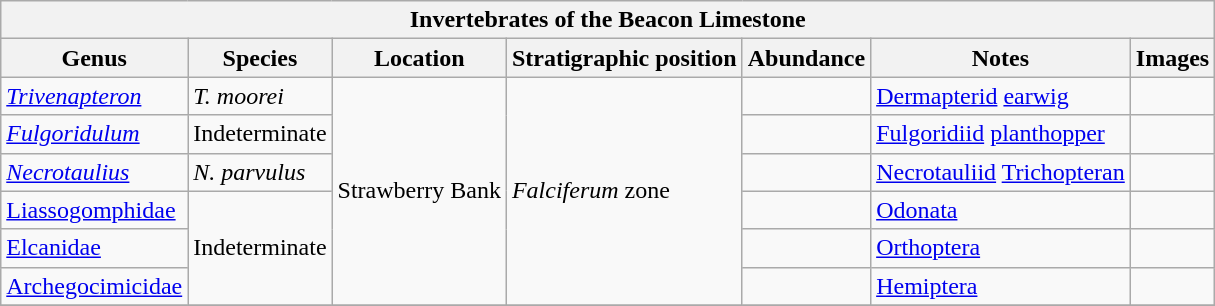<table class="wikitable" align="center">
<tr>
<th colspan="7" align="center"><strong>Invertebrates of the Beacon Limestone</strong></th>
</tr>
<tr>
<th>Genus</th>
<th>Species</th>
<th>Location</th>
<th>Stratigraphic position</th>
<th>Abundance</th>
<th>Notes</th>
<th>Images</th>
</tr>
<tr>
<td><em><a href='#'>Trivenapteron</a></em></td>
<td><em>T. moorei</em></td>
<td rowspan="6">Strawberry Bank</td>
<td rowspan="6"><em>Falciferum</em> zone</td>
<td></td>
<td><a href='#'>Dermapterid</a> <a href='#'>earwig</a></td>
<td></td>
</tr>
<tr>
<td><em><a href='#'>Fulgoridulum</a></em></td>
<td>Indeterminate</td>
<td></td>
<td><a href='#'>Fulgoridiid</a> <a href='#'>planthopper</a></td>
<td></td>
</tr>
<tr>
<td><em><a href='#'>Necrotaulius</a></em></td>
<td><em>N. parvulus</em></td>
<td></td>
<td><a href='#'>Necrotauliid</a> <a href='#'>Trichopteran</a></td>
<td></td>
</tr>
<tr>
<td><a href='#'>Liassogomphidae</a></td>
<td rowspan="3">Indeterminate</td>
<td></td>
<td><a href='#'>Odonata</a></td>
<td></td>
</tr>
<tr>
<td><a href='#'>Elcanidae</a></td>
<td></td>
<td><a href='#'>Orthoptera</a></td>
<td></td>
</tr>
<tr>
<td><a href='#'>Archegocimicidae</a></td>
<td></td>
<td><a href='#'>Hemiptera</a></td>
<td></td>
</tr>
<tr>
</tr>
</table>
